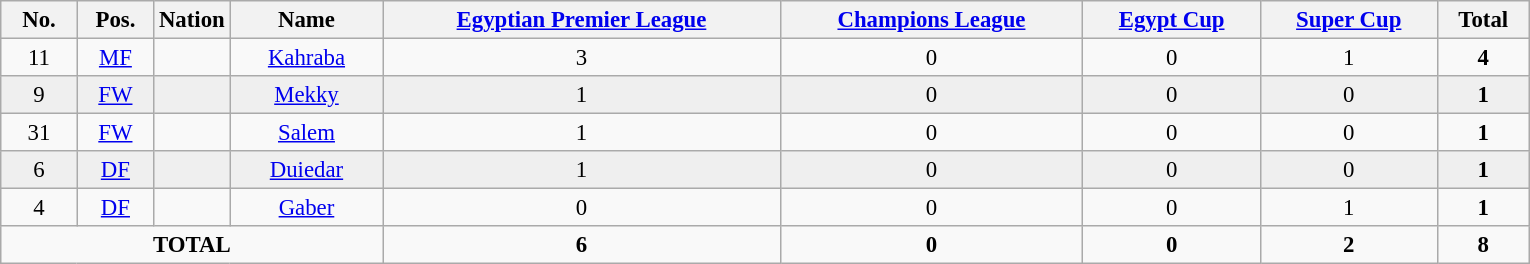<table class="wikitable sortable" style="font-size: 95%; text-align: center">
<tr>
<th width="5%"><strong>No.</strong></th>
<th width="5%"><strong>Pos.</strong></th>
<th width="5%"><strong>Nation</strong></th>
<th width="10%"><strong>Name</strong></th>
<th><a href='#'>Egyptian Premier League</a></th>
<th><a href='#'>Champions League</a></th>
<th><a href='#'>Egypt Cup</a></th>
<th><a href='#'>Super Cup</a></th>
<th>Total</th>
</tr>
<tr>
<td>11</td>
<td><a href='#'>MF</a></td>
<td></td>
<td><a href='#'>Kahraba</a></td>
<td>3 </td>
<td>0 </td>
<td>0 </td>
<td>1 </td>
<td><strong>4</strong> </td>
</tr>
<tr bgcolor="#EFEFEF">
<td>9</td>
<td><a href='#'>FW</a></td>
<td></td>
<td><a href='#'>Mekky</a></td>
<td>1 </td>
<td>0 </td>
<td>0 </td>
<td>0 </td>
<td><strong>1</strong> </td>
</tr>
<tr>
<td>31</td>
<td><a href='#'>FW</a></td>
<td></td>
<td><a href='#'>Salem</a></td>
<td>1 </td>
<td>0 </td>
<td>0 </td>
<td>0 </td>
<td><strong>1</strong> </td>
</tr>
<tr bgcolor="#EFEFEF">
<td>6</td>
<td><a href='#'>DF</a></td>
<td></td>
<td><a href='#'>Duiedar</a></td>
<td>1 </td>
<td>0 </td>
<td>0 </td>
<td>0 </td>
<td><strong>1</strong> </td>
</tr>
<tr>
<td>4</td>
<td><a href='#'>DF</a></td>
<td></td>
<td><a href='#'>Gaber</a></td>
<td>0 </td>
<td>0 </td>
<td>0 </td>
<td>1 </td>
<td><strong>1</strong> </td>
</tr>
<tr>
<td colspan=4><strong>TOTAL</strong></td>
<td><strong>6</strong> </td>
<td><strong>0</strong> </td>
<td><strong>0</strong> </td>
<td><strong>2</strong> </td>
<td><strong>8</strong> </td>
</tr>
</table>
